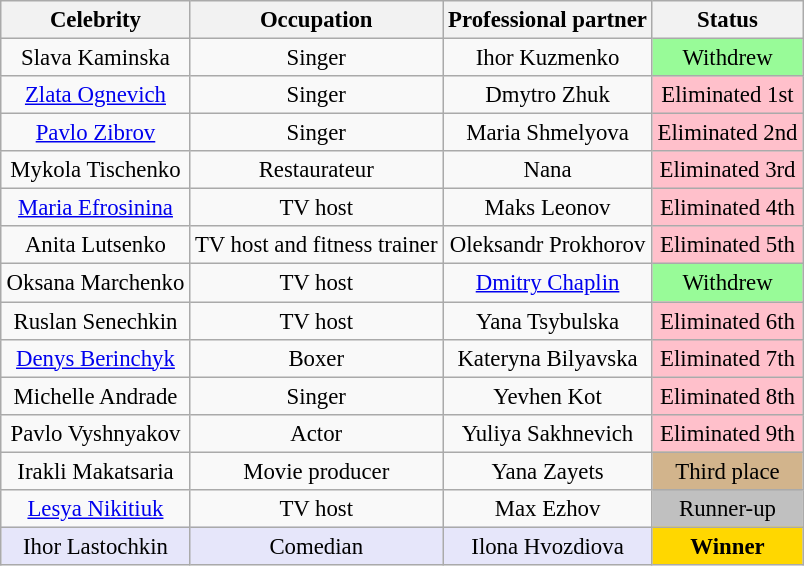<table class="wikitable sortable" style="margin:auto; text-align:center; font-size:95%;">
<tr>
<th>Celebrity</th>
<th>Occupation</th>
<th>Professional partner</th>
<th>Status</th>
</tr>
<tr>
<td>Slava Kaminska</td>
<td>Singer</td>
<td>Ihor Kuzmenko</td>
<td style="background:palegreen;">Withdrew</td>
</tr>
<tr>
<td><a href='#'>Zlata Ognevich</a></td>
<td>Singer</td>
<td>Dmytro Zhuk</td>
<td style="background:pink;">Eliminated 1st</td>
</tr>
<tr>
<td><a href='#'>Pavlo Zibrov</a></td>
<td>Singer</td>
<td>Maria Shmelyova</td>
<td style="background:pink;">Eliminated 2nd</td>
</tr>
<tr>
<td>Mykola Tischenko</td>
<td>Restaurateur</td>
<td>Nana</td>
<td style="background:pink;">Eliminated 3rd</td>
</tr>
<tr>
<td><a href='#'>Maria Efrosinina</a></td>
<td>TV host</td>
<td>Maks Leonov</td>
<td style="background:pink;">Eliminated 4th</td>
</tr>
<tr>
<td>Anita Lutsenko</td>
<td>TV host and fitness trainer</td>
<td>Oleksandr Prokhorov</td>
<td style="background:pink;">Eliminated 5th</td>
</tr>
<tr>
<td>Oksana Marchenko</td>
<td>TV host</td>
<td><a href='#'>Dmitry Chaplin</a></td>
<td style="background:palegreen;">Withdrew</td>
</tr>
<tr>
<td>Ruslan Senechkin</td>
<td>TV host</td>
<td>Yana Tsybulska</td>
<td style="background:pink;">Eliminated 6th</td>
</tr>
<tr>
<td><a href='#'>Denys Berinchyk</a></td>
<td>Boxer</td>
<td>Kateryna Bilyavska</td>
<td style="background:pink;">Eliminated 7th</td>
</tr>
<tr>
<td>Michelle Andrade</td>
<td>Singer</td>
<td>Yevhen Kot</td>
<td style="background:pink;">Eliminated 8th</td>
</tr>
<tr>
<td>Pavlo Vyshnyakov</td>
<td>Actor</td>
<td>Yuliya Sakhnevich</td>
<td style="background:pink;">Eliminated 9th</td>
</tr>
<tr>
<td>Irakli Makatsaria</td>
<td>Movie producer</td>
<td>Yana Zayets</td>
<td style="background:tan;">Third place</td>
</tr>
<tr>
<td><a href='#'>Lesya Nikitiuk</a></td>
<td>TV host</td>
<td>Max Ezhov</td>
<td style="background:silver;">Runner-up</td>
</tr>
<tr>
<td style="background:lavender;">Ihor Lastochkin</td>
<td style="background:lavender;">Comedian</td>
<td style="background:lavender;">Ilona Hvozdiova</td>
<td style="background:gold;"><strong>Winner</strong></td>
</tr>
</table>
